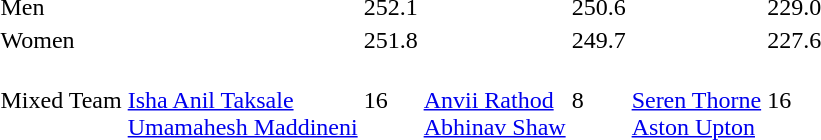<table>
<tr>
<td>Men</td>
<td></td>
<td>252.1</td>
<td></td>
<td>250.6</td>
<td></td>
<td>229.0</td>
</tr>
<tr>
<td>Women</td>
<td></td>
<td>251.8</td>
<td></td>
<td>249.7</td>
<td></td>
<td>227.6</td>
</tr>
<tr>
<td>Mixed Team</td>
<td> <br><a href='#'>Isha Anil Taksale</a><br><a href='#'>Umamahesh Maddineni</a></td>
<td>16</td>
<td> <br><a href='#'>Anvii Rathod</a><br><a href='#'>Abhinav Shaw</a></td>
<td>8</td>
<td> <br><a href='#'>Seren Thorne</a><br><a href='#'>Aston Upton</a></td>
<td>16</td>
</tr>
</table>
